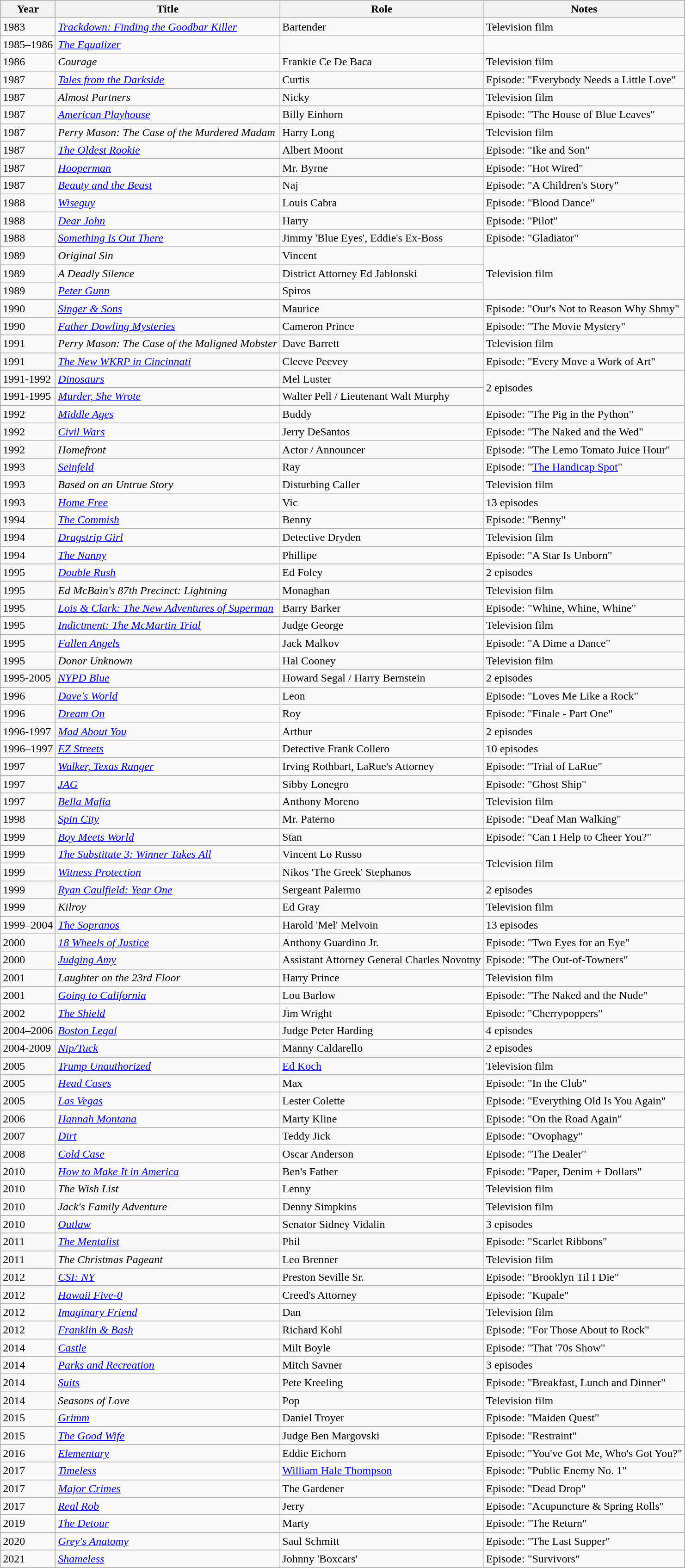<table class="wikitable sortable">
<tr>
<th>Year</th>
<th>Title</th>
<th>Role</th>
<th>Notes</th>
</tr>
<tr>
<td>1983</td>
<td><em><a href='#'>Trackdown: Finding the Goodbar Killer</a></em></td>
<td>Bartender</td>
<td>Television film</td>
</tr>
<tr>
<td>1985–1986</td>
<td><em><a href='#'>The Equalizer</a></em></td>
<td></td>
<td></td>
</tr>
<tr>
<td>1986</td>
<td><em>Courage</em></td>
<td>Frankie Ce De Baca</td>
<td>Television film</td>
</tr>
<tr>
<td>1987</td>
<td><em><a href='#'>Tales from the Darkside</a></em></td>
<td>Curtis</td>
<td>Episode: "Everybody Needs a Little Love"</td>
</tr>
<tr>
<td>1987</td>
<td><em>Almost Partners</em></td>
<td>Nicky</td>
<td>Television film</td>
</tr>
<tr>
<td>1987</td>
<td><em><a href='#'>American Playhouse</a></em></td>
<td>Billy Einhorn</td>
<td>Episode: "The House of Blue Leaves"</td>
</tr>
<tr>
<td>1987</td>
<td><em>Perry Mason: The Case of the Murdered Madam</em></td>
<td>Harry Long</td>
<td>Television film</td>
</tr>
<tr>
<td>1987</td>
<td><em><a href='#'>The Oldest Rookie</a></em></td>
<td>Albert Moont</td>
<td>Episode: "Ike and Son"</td>
</tr>
<tr>
<td>1987</td>
<td><em><a href='#'>Hooperman</a></em></td>
<td>Mr. Byrne</td>
<td>Episode: "Hot Wired"</td>
</tr>
<tr>
<td>1987</td>
<td><a href='#'><em>Beauty and the Beast</em></a></td>
<td>Naj</td>
<td>Episode: "A Children's Story"</td>
</tr>
<tr>
<td>1988</td>
<td><em><a href='#'>Wiseguy</a></em></td>
<td>Louis Cabra</td>
<td>Episode: "Blood Dance"</td>
</tr>
<tr>
<td>1988</td>
<td><a href='#'><em>Dear John</em></a></td>
<td>Harry</td>
<td>Episode: "Pilot"</td>
</tr>
<tr>
<td>1988</td>
<td><em><a href='#'>Something Is Out There</a></em></td>
<td>Jimmy 'Blue Eyes', Eddie's Ex-Boss</td>
<td>Episode: "Gladiator"</td>
</tr>
<tr>
<td>1989</td>
<td><em>Original Sin</em></td>
<td>Vincent</td>
<td rowspan="3">Television film</td>
</tr>
<tr>
<td>1989</td>
<td><em>A Deadly Silence</em></td>
<td>District Attorney Ed Jablonski</td>
</tr>
<tr>
<td>1989</td>
<td><a href='#'><em>Peter Gunn</em></a></td>
<td>Spiros</td>
</tr>
<tr>
<td>1990</td>
<td><em><a href='#'>Singer & Sons</a></em></td>
<td>Maurice</td>
<td>Episode: "Our's Not to Reason Why Shmy"</td>
</tr>
<tr>
<td>1990</td>
<td><em><a href='#'>Father Dowling Mysteries</a></em></td>
<td>Cameron Prince</td>
<td>Episode: "The Movie Mystery"</td>
</tr>
<tr>
<td>1991</td>
<td><em>Perry Mason: The Case of the Maligned Mobster</em></td>
<td>Dave Barrett</td>
<td>Television film</td>
</tr>
<tr>
<td>1991</td>
<td><em><a href='#'>The New WKRP in Cincinnati</a></em></td>
<td>Cleeve Peevey</td>
<td>Episode: "Every Move a Work of Art"</td>
</tr>
<tr>
<td>1991-1992</td>
<td><a href='#'><em>Dinosaurs</em></a></td>
<td>Mel Luster</td>
<td rowspan="2">2 episodes</td>
</tr>
<tr>
<td>1991-1995</td>
<td><em><a href='#'>Murder, She Wrote</a></em></td>
<td>Walter Pell / Lieutenant Walt Murphy</td>
</tr>
<tr>
<td>1992</td>
<td><a href='#'><em>Middle Ages</em></a></td>
<td>Buddy</td>
<td>Episode: "The Pig in the Python"</td>
</tr>
<tr>
<td>1992</td>
<td><a href='#'><em>Civil Wars</em></a></td>
<td>Jerry DeSantos</td>
<td>Episode: "The Naked and the Wed"</td>
</tr>
<tr>
<td>1992</td>
<td><em>Homefront</em></td>
<td>Actor / Announcer</td>
<td>Episode: "The Lemo Tomato Juice Hour"</td>
</tr>
<tr>
<td>1993</td>
<td><em><a href='#'>Seinfeld</a></em></td>
<td>Ray</td>
<td>Episode: "<a href='#'>The Handicap Spot</a>"</td>
</tr>
<tr>
<td>1993</td>
<td><em>Based on an Untrue Story</em></td>
<td>Disturbing Caller</td>
<td>Television film</td>
</tr>
<tr>
<td>1993</td>
<td><a href='#'><em>Home Free</em></a></td>
<td>Vic</td>
<td>13 episodes</td>
</tr>
<tr>
<td>1994</td>
<td><em><a href='#'>The Commish</a></em></td>
<td>Benny</td>
<td>Episode: "Benny"</td>
</tr>
<tr>
<td>1994</td>
<td><a href='#'><em>Dragstrip Girl</em></a></td>
<td>Detective Dryden</td>
<td>Television film</td>
</tr>
<tr>
<td>1994</td>
<td><em><a href='#'>The Nanny</a></em></td>
<td>Phillipe</td>
<td>Episode: "A Star Is Unborn"</td>
</tr>
<tr>
<td>1995</td>
<td><em><a href='#'>Double Rush</a></em></td>
<td>Ed Foley</td>
<td>2 episodes</td>
</tr>
<tr>
<td>1995</td>
<td><em>Ed McBain's 87th Precinct: Lightning</em></td>
<td>Monaghan</td>
<td>Television film</td>
</tr>
<tr>
<td>1995</td>
<td><em><a href='#'>Lois & Clark: The New Adventures of Superman</a></em></td>
<td>Barry Barker</td>
<td>Episode: "Whine, Whine, Whine"</td>
</tr>
<tr>
<td>1995</td>
<td><em><a href='#'>Indictment: The McMartin Trial</a></em></td>
<td>Judge George</td>
<td>Television film</td>
</tr>
<tr>
<td>1995</td>
<td><a href='#'><em>Fallen Angels</em></a></td>
<td>Jack Malkov</td>
<td>Episode: "A Dime a Dance"</td>
</tr>
<tr>
<td>1995</td>
<td><em>Donor Unknown</em></td>
<td>Hal Cooney</td>
<td>Television film</td>
</tr>
<tr>
<td>1995-2005</td>
<td><em><a href='#'>NYPD Blue</a></em></td>
<td>Howard Segal / Harry Bernstein</td>
<td>2 episodes</td>
</tr>
<tr>
<td>1996</td>
<td><em><a href='#'>Dave's World</a></em></td>
<td>Leon</td>
<td>Episode: "Loves Me Like a Rock"</td>
</tr>
<tr>
<td>1996</td>
<td><a href='#'><em>Dream On</em></a></td>
<td>Roy</td>
<td>Episode: "Finale - Part One"</td>
</tr>
<tr>
<td>1996-1997</td>
<td><em><a href='#'>Mad About You</a></em></td>
<td>Arthur</td>
<td>2 episodes</td>
</tr>
<tr>
<td>1996–1997</td>
<td><em><a href='#'>EZ Streets</a></em></td>
<td>Detective Frank Collero</td>
<td>10 episodes</td>
</tr>
<tr>
<td>1997</td>
<td><em><a href='#'>Walker, Texas Ranger</a></em></td>
<td>Irving Rothbart, LaRue's Attorney</td>
<td>Episode: "Trial of LaRue"</td>
</tr>
<tr>
<td>1997</td>
<td><a href='#'><em>JAG</em></a></td>
<td>Sibby Lonegro</td>
<td>Episode: "Ghost Ship"</td>
</tr>
<tr>
<td>1997</td>
<td><em><a href='#'>Bella Mafia</a></em></td>
<td>Anthony Moreno</td>
<td>Television film</td>
</tr>
<tr>
<td>1998</td>
<td><em><a href='#'>Spin City</a></em></td>
<td>Mr. Paterno</td>
<td>Episode: "Deaf Man Walking"</td>
</tr>
<tr>
<td>1999</td>
<td><em><a href='#'>Boy Meets World</a></em></td>
<td>Stan</td>
<td>Episode: "Can I Help to Cheer You?"</td>
</tr>
<tr>
<td>1999</td>
<td><em><a href='#'>The Substitute 3: Winner Takes All</a></em></td>
<td>Vincent Lo Russo</td>
<td rowspan="2">Television film</td>
</tr>
<tr>
<td>1999</td>
<td><a href='#'><em>Witness Protection</em></a></td>
<td>Nikos 'The Greek' Stephanos</td>
</tr>
<tr>
<td>1999</td>
<td><em><a href='#'>Ryan Caulfield: Year One</a></em></td>
<td>Sergeant Palermo</td>
<td>2 episodes</td>
</tr>
<tr>
<td>1999</td>
<td><em>Kilroy</em></td>
<td>Ed Gray</td>
<td>Television film</td>
</tr>
<tr>
<td>1999–2004</td>
<td><em><a href='#'>The Sopranos</a></em></td>
<td>Harold 'Mel' Melvoin</td>
<td>13 episodes</td>
</tr>
<tr>
<td>2000</td>
<td><em><a href='#'>18 Wheels of Justice</a></em></td>
<td>Anthony Guardino Jr.</td>
<td>Episode: "Two Eyes for an Eye"</td>
</tr>
<tr>
<td>2000</td>
<td><em><a href='#'>Judging Amy</a></em></td>
<td>Assistant Attorney General Charles Novotny</td>
<td>Episode: "The Out-of-Towners"</td>
</tr>
<tr>
<td>2001</td>
<td><em>Laughter on the 23rd Floor</em></td>
<td>Harry Prince</td>
<td>Television film</td>
</tr>
<tr>
<td>2001</td>
<td><a href='#'><em>Going to California</em></a></td>
<td>Lou Barlow</td>
<td>Episode: "The Naked and the Nude"</td>
</tr>
<tr>
<td>2002</td>
<td><em><a href='#'>The Shield</a></em></td>
<td>Jim Wright</td>
<td>Episode: "Cherrypoppers"</td>
</tr>
<tr>
<td>2004–2006</td>
<td><em><a href='#'>Boston Legal</a></em></td>
<td>Judge Peter Harding</td>
<td>4 episodes</td>
</tr>
<tr>
<td>2004-2009</td>
<td><em><a href='#'>Nip/Tuck</a></em></td>
<td>Manny Caldarello</td>
<td>2 episodes</td>
</tr>
<tr>
<td>2005</td>
<td><em><a href='#'>Trump Unauthorized</a></em></td>
<td><a href='#'>Ed Koch</a></td>
<td>Television film</td>
</tr>
<tr>
<td>2005</td>
<td><em><a href='#'>Head Cases</a></em></td>
<td>Max</td>
<td>Episode: "In the Club"</td>
</tr>
<tr>
<td>2005</td>
<td><a href='#'><em>Las Vegas</em></a></td>
<td>Lester Colette</td>
<td>Episode: "Everything Old Is You Again"</td>
</tr>
<tr>
<td>2006</td>
<td><em><a href='#'>Hannah Montana</a></em></td>
<td>Marty Kline</td>
<td>Episode: "On the Road Again"</td>
</tr>
<tr>
<td>2007</td>
<td><a href='#'><em>Dirt</em></a></td>
<td>Teddy Jick</td>
<td>Episode: "Ovophagy"</td>
</tr>
<tr>
<td>2008</td>
<td><em><a href='#'>Cold Case</a></em></td>
<td>Oscar Anderson</td>
<td>Episode: "The Dealer"</td>
</tr>
<tr>
<td>2010</td>
<td><em><a href='#'>How to Make It in America</a></em></td>
<td>Ben's Father</td>
<td>Episode: "Paper, Denim + Dollars"</td>
</tr>
<tr>
<td>2010</td>
<td><em>The Wish List</em></td>
<td>Lenny</td>
<td>Television film</td>
</tr>
<tr>
<td>2010</td>
<td><em>Jack's Family Adventure</em></td>
<td>Denny Simpkins</td>
<td>Television film</td>
</tr>
<tr>
<td>2010</td>
<td><a href='#'><em>Outlaw</em></a></td>
<td>Senator Sidney Vidalin</td>
<td>3 episodes</td>
</tr>
<tr>
<td>2011</td>
<td><em><a href='#'>The Mentalist</a></em></td>
<td>Phil</td>
<td>Episode: "Scarlet Ribbons"</td>
</tr>
<tr>
<td>2011</td>
<td><em>The Christmas Pageant</em></td>
<td>Leo Brenner</td>
<td>Television film</td>
</tr>
<tr>
<td>2012</td>
<td><em><a href='#'>CSI: NY</a></em></td>
<td>Preston Seville Sr.</td>
<td>Episode: "Brooklyn Til I Die"</td>
</tr>
<tr>
<td>2012</td>
<td><a href='#'><em>Hawaii Five-0</em></a></td>
<td>Creed's Attorney</td>
<td>Episode: "Kupale"</td>
</tr>
<tr>
<td>2012</td>
<td><a href='#'><em>Imaginary Friend</em></a></td>
<td>Dan</td>
<td>Television film</td>
</tr>
<tr>
<td>2012</td>
<td><em><a href='#'>Franklin & Bash</a></em></td>
<td>Richard Kohl</td>
<td>Episode: "For Those About to Rock"</td>
</tr>
<tr>
<td>2014</td>
<td><a href='#'><em>Castle</em></a></td>
<td>Milt Boyle</td>
<td>Episode: "That '70s Show"</td>
</tr>
<tr>
<td>2014</td>
<td><em><a href='#'>Parks and Recreation</a></em></td>
<td>Mitch Savner</td>
<td>3 episodes</td>
</tr>
<tr>
<td>2014</td>
<td><a href='#'><em>Suits</em></a></td>
<td>Pete Kreeling</td>
<td>Episode: "Breakfast, Lunch and Dinner"</td>
</tr>
<tr>
<td>2014</td>
<td><em>Seasons of Love</em></td>
<td>Pop</td>
<td>Television film</td>
</tr>
<tr>
<td>2015</td>
<td><a href='#'><em>Grimm</em></a></td>
<td>Daniel Troyer</td>
<td>Episode: "Maiden Quest"</td>
</tr>
<tr>
<td>2015</td>
<td><em><a href='#'>The Good Wife</a></em></td>
<td>Judge Ben Margovski</td>
<td>Episode: "Restraint"</td>
</tr>
<tr>
<td>2016</td>
<td><a href='#'><em>Elementary</em></a></td>
<td>Eddie Eichorn</td>
<td>Episode: "You've Got Me, Who's Got You?"</td>
</tr>
<tr>
<td>2017</td>
<td><a href='#'><em>Timeless</em></a></td>
<td><a href='#'>William Hale Thompson</a></td>
<td>Episode: "Public Enemy No. 1"</td>
</tr>
<tr>
<td>2017</td>
<td><a href='#'><em>Major Crimes</em></a></td>
<td>The Gardener</td>
<td>Episode: "Dead Drop"</td>
</tr>
<tr>
<td>2017</td>
<td><em><a href='#'>Real Rob</a></em></td>
<td>Jerry</td>
<td>Episode: "Acupuncture & Spring Rolls"</td>
</tr>
<tr>
<td>2019</td>
<td><a href='#'><em>The Detour</em></a></td>
<td>Marty</td>
<td>Episode: "The Return"</td>
</tr>
<tr>
<td>2020</td>
<td><em><a href='#'>Grey's Anatomy</a></em></td>
<td>Saul Schmitt</td>
<td>Episode: "The Last Supper"</td>
</tr>
<tr>
<td>2021</td>
<td><a href='#'><em>Shameless</em></a></td>
<td>Johnny 'Boxcars'</td>
<td>Episode: "Survivors"</td>
</tr>
</table>
